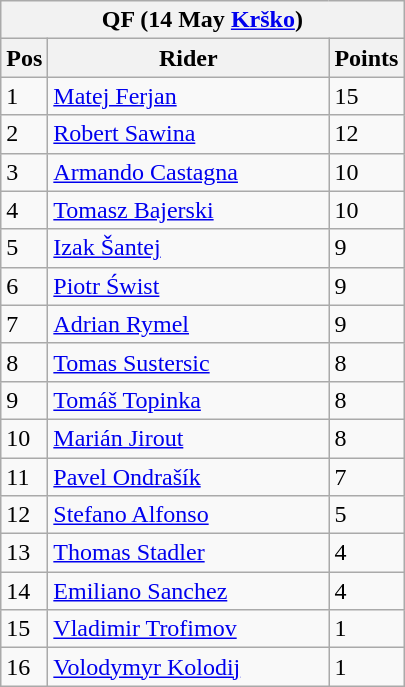<table class="wikitable">
<tr>
<th colspan="6">QF (14 May  <a href='#'>Krško</a>)</th>
</tr>
<tr>
<th width=20>Pos</th>
<th width=180>Rider</th>
<th width=40>Points</th>
</tr>
<tr>
<td>1</td>
<td style="text-align:left;"> <a href='#'>Matej Ferjan</a></td>
<td>15</td>
</tr>
<tr>
<td>2</td>
<td style="text-align:left;"> <a href='#'>Robert Sawina</a></td>
<td>12</td>
</tr>
<tr>
<td>3</td>
<td style="text-align:left;"> <a href='#'>Armando Castagna</a></td>
<td>10</td>
</tr>
<tr>
<td>4</td>
<td style="text-align:left;"> <a href='#'>Tomasz Bajerski</a></td>
<td>10</td>
</tr>
<tr>
<td>5</td>
<td style="text-align:left;"> <a href='#'>Izak Šantej</a></td>
<td>9</td>
</tr>
<tr>
<td>6</td>
<td style="text-align:left;"> <a href='#'>Piotr Świst</a></td>
<td>9</td>
</tr>
<tr>
<td>7</td>
<td style="text-align:left;"> <a href='#'>Adrian Rymel</a></td>
<td>9</td>
</tr>
<tr>
<td>8</td>
<td style="text-align:left;"> <a href='#'>Tomas Sustersic</a></td>
<td>8</td>
</tr>
<tr>
<td>9</td>
<td style="text-align:left;"> <a href='#'>Tomáš Topinka</a></td>
<td>8</td>
</tr>
<tr>
<td>10</td>
<td style="text-align:left;"> <a href='#'>Marián Jirout</a></td>
<td>8</td>
</tr>
<tr>
<td>11</td>
<td style="text-align:left;"> <a href='#'>Pavel Ondrašík</a></td>
<td>7</td>
</tr>
<tr>
<td>12</td>
<td style="text-align:left;"> <a href='#'>Stefano Alfonso</a></td>
<td>5</td>
</tr>
<tr>
<td>13</td>
<td style="text-align:left;"> <a href='#'>Thomas Stadler</a></td>
<td>4</td>
</tr>
<tr>
<td>14</td>
<td style="text-align:left;"> <a href='#'>Emiliano Sanchez</a></td>
<td>4</td>
</tr>
<tr>
<td>15</td>
<td style="text-align:left;"> <a href='#'>Vladimir Trofimov</a></td>
<td>1</td>
</tr>
<tr>
<td>16</td>
<td style="text-align:left;"> <a href='#'>Volodymyr Kolodij</a></td>
<td>1</td>
</tr>
</table>
